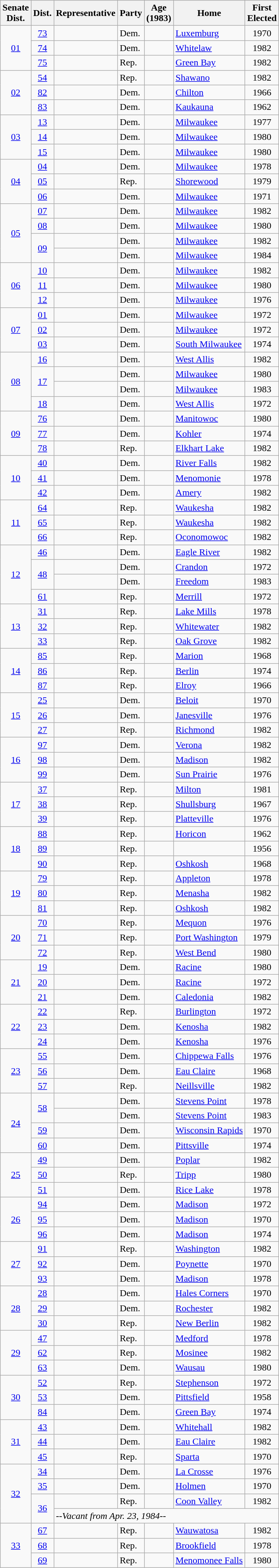<table class="wikitable sortable">
<tr>
<th>Senate<br>Dist.</th>
<th>Dist.</th>
<th>Representative</th>
<th>Party</th>
<th>Age<br>(1983)</th>
<th>Home</th>
<th>First<br>Elected</th>
</tr>
<tr>
<td align="center" rowspan="3"><a href='#'>01</a></td>
<td align="center"><a href='#'>73</a></td>
<td></td>
<td>Dem.</td>
<td align="center"></td>
<td><a href='#'>Luxemburg</a></td>
<td align="center">1970</td>
</tr>
<tr>
<td align="center"><a href='#'>74</a></td>
<td></td>
<td>Dem.</td>
<td align="center"></td>
<td><a href='#'>Whitelaw</a></td>
<td align="center">1982</td>
</tr>
<tr>
<td align="center"><a href='#'>75</a></td>
<td></td>
<td>Rep.</td>
<td align="center"></td>
<td><a href='#'>Green Bay</a></td>
<td align="center">1982</td>
</tr>
<tr>
<td align="center" rowspan="3"><a href='#'>02</a></td>
<td align="center"><a href='#'>54</a></td>
<td></td>
<td>Rep.</td>
<td align="center"></td>
<td><a href='#'>Shawano</a></td>
<td align="center">1982</td>
</tr>
<tr>
<td align="center"><a href='#'>82</a></td>
<td></td>
<td>Dem.</td>
<td align="center"></td>
<td><a href='#'>Chilton</a></td>
<td align="center">1966</td>
</tr>
<tr>
<td align="center"><a href='#'>83</a></td>
<td></td>
<td>Dem.</td>
<td align="center"></td>
<td><a href='#'>Kaukauna</a></td>
<td align="center">1962</td>
</tr>
<tr>
<td align="center" rowspan="3"><a href='#'>03</a></td>
<td align="center"><a href='#'>13</a></td>
<td></td>
<td>Dem.</td>
<td align="center"></td>
<td><a href='#'>Milwaukee</a></td>
<td align="center">1977</td>
</tr>
<tr>
<td align="center"><a href='#'>14</a></td>
<td></td>
<td>Dem.</td>
<td align="center"></td>
<td><a href='#'>Milwaukee</a></td>
<td align="center">1980</td>
</tr>
<tr>
<td align="center"><a href='#'>15</a></td>
<td></td>
<td>Dem.</td>
<td align="center"></td>
<td><a href='#'>Milwaukee</a></td>
<td align="center">1980</td>
</tr>
<tr>
<td align="center" rowspan="3"><a href='#'>04</a></td>
<td align="center"><a href='#'>04</a></td>
<td></td>
<td>Dem.</td>
<td align="center"></td>
<td><a href='#'>Milwaukee</a></td>
<td align="center">1978</td>
</tr>
<tr>
<td align="center"><a href='#'>05</a></td>
<td></td>
<td>Rep.</td>
<td align="center"></td>
<td><a href='#'>Shorewood</a></td>
<td align="center">1979</td>
</tr>
<tr>
<td align="center"><a href='#'>06</a></td>
<td></td>
<td>Dem.</td>
<td align="center"></td>
<td><a href='#'>Milwaukee</a></td>
<td align="center">1971</td>
</tr>
<tr>
<td align="center" rowspan="4"><a href='#'>05</a></td>
<td align="center"><a href='#'>07</a></td>
<td></td>
<td>Dem.</td>
<td align="center"></td>
<td><a href='#'>Milwaukee</a></td>
<td align="center">1982</td>
</tr>
<tr>
<td align="center"><a href='#'>08</a></td>
<td></td>
<td>Dem.</td>
<td align="center"></td>
<td><a href='#'>Milwaukee</a></td>
<td align="center">1980</td>
</tr>
<tr>
<td rowspan="2" align="center"><a href='#'>09</a></td>
<td> </td>
<td>Dem.</td>
<td align="center"></td>
<td><a href='#'>Milwaukee</a></td>
<td align="center">1982</td>
</tr>
<tr>
<td> </td>
<td>Dem.</td>
<td align="center"></td>
<td><a href='#'>Milwaukee</a></td>
<td align="center">1984</td>
</tr>
<tr>
<td align="center" rowspan="3"><a href='#'>06</a></td>
<td align="center"><a href='#'>10</a></td>
<td></td>
<td>Dem.</td>
<td align="center"></td>
<td><a href='#'>Milwaukee</a></td>
<td align="center">1982</td>
</tr>
<tr>
<td align="center"><a href='#'>11</a></td>
<td></td>
<td>Dem.</td>
<td align="center"></td>
<td><a href='#'>Milwaukee</a></td>
<td align="center">1980</td>
</tr>
<tr>
<td align="center"><a href='#'>12</a></td>
<td></td>
<td>Dem.</td>
<td align="center"></td>
<td><a href='#'>Milwaukee</a></td>
<td align="center">1976</td>
</tr>
<tr>
<td align="center" rowspan="3"><a href='#'>07</a></td>
<td align="center"><a href='#'>01</a></td>
<td></td>
<td>Dem.</td>
<td align="center"></td>
<td><a href='#'>Milwaukee</a></td>
<td align="center">1972</td>
</tr>
<tr>
<td align="center"><a href='#'>02</a></td>
<td> </td>
<td>Dem.</td>
<td align="center"></td>
<td><a href='#'>Milwaukee</a></td>
<td align="center">1972</td>
</tr>
<tr>
<td align="center"><a href='#'>03</a></td>
<td></td>
<td>Dem.</td>
<td align="center"></td>
<td><a href='#'>South Milwaukee</a></td>
<td align="center">1974</td>
</tr>
<tr>
<td align="center" rowspan="4"><a href='#'>08</a></td>
<td align="center"><a href='#'>16</a></td>
<td></td>
<td>Dem.</td>
<td align="center"></td>
<td><a href='#'>West Allis</a></td>
<td align="center">1982</td>
</tr>
<tr>
<td rowspan="2" align="center"><a href='#'>17</a></td>
<td> </td>
<td>Dem.</td>
<td align="center"></td>
<td><a href='#'>Milwaukee</a></td>
<td align="center">1980</td>
</tr>
<tr>
<td> </td>
<td>Dem.</td>
<td align="center"></td>
<td><a href='#'>Milwaukee</a></td>
<td align="center">1983</td>
</tr>
<tr>
<td align="center"><a href='#'>18</a></td>
<td></td>
<td>Dem.</td>
<td align="center"></td>
<td><a href='#'>West Allis</a></td>
<td align="center">1972</td>
</tr>
<tr>
<td align="center" rowspan="3"><a href='#'>09</a></td>
<td align="center"><a href='#'>76</a></td>
<td></td>
<td>Dem.</td>
<td align="center"></td>
<td><a href='#'>Manitowoc</a></td>
<td align="center">1980</td>
</tr>
<tr>
<td align="center"><a href='#'>77</a></td>
<td></td>
<td>Dem.</td>
<td align="center"></td>
<td><a href='#'>Kohler</a></td>
<td align="center">1974</td>
</tr>
<tr>
<td align="center"><a href='#'>78</a></td>
<td></td>
<td>Rep.</td>
<td align="center"></td>
<td><a href='#'>Elkhart Lake</a></td>
<td align="center">1982</td>
</tr>
<tr>
<td align="center" rowspan="3"><a href='#'>10</a></td>
<td align="center"><a href='#'>40</a></td>
<td></td>
<td>Dem.</td>
<td align="center"></td>
<td><a href='#'>River Falls</a></td>
<td align="center">1982</td>
</tr>
<tr>
<td align="center"><a href='#'>41</a></td>
<td></td>
<td>Dem.</td>
<td align="center"></td>
<td><a href='#'>Menomonie</a></td>
<td align="center">1978</td>
</tr>
<tr>
<td align="center"><a href='#'>42</a></td>
<td></td>
<td>Dem.</td>
<td align="center"></td>
<td><a href='#'>Amery</a></td>
<td align="center">1982</td>
</tr>
<tr>
<td align="center" rowspan="3"><a href='#'>11</a></td>
<td align="center"><a href='#'>64</a></td>
<td></td>
<td>Rep.</td>
<td align="center"></td>
<td><a href='#'>Waukesha</a></td>
<td align="center">1982</td>
</tr>
<tr>
<td align="center"><a href='#'>65</a></td>
<td></td>
<td>Rep.</td>
<td align="center"></td>
<td><a href='#'>Waukesha</a></td>
<td align="center">1982</td>
</tr>
<tr>
<td align="center"><a href='#'>66</a></td>
<td></td>
<td>Rep.</td>
<td align="center"></td>
<td><a href='#'>Oconomowoc</a></td>
<td align="center">1982</td>
</tr>
<tr>
<td align="center" rowspan="4"><a href='#'>12</a></td>
<td align="center"><a href='#'>46</a></td>
<td></td>
<td>Dem.</td>
<td align="center"></td>
<td><a href='#'>Eagle River</a></td>
<td align="center">1982</td>
</tr>
<tr>
<td rowspan="2" align="center"><a href='#'>48</a></td>
<td> </td>
<td>Dem.</td>
<td align="center"></td>
<td><a href='#'>Crandon</a></td>
<td align="center">1972</td>
</tr>
<tr>
<td> </td>
<td>Dem.</td>
<td align="center"></td>
<td><a href='#'>Freedom</a></td>
<td align="center">1983</td>
</tr>
<tr>
<td align="center"><a href='#'>61</a></td>
<td></td>
<td>Rep.</td>
<td align="center"></td>
<td><a href='#'>Merrill</a></td>
<td align="center">1972</td>
</tr>
<tr>
<td align="center" rowspan="3"><a href='#'>13</a></td>
<td align="center"><a href='#'>31</a></td>
<td></td>
<td>Rep.</td>
<td align="center"></td>
<td><a href='#'>Lake Mills</a></td>
<td align="center">1978</td>
</tr>
<tr>
<td align="center"><a href='#'>32</a></td>
<td></td>
<td>Rep.</td>
<td align="center"></td>
<td><a href='#'>Whitewater</a></td>
<td align="center">1982</td>
</tr>
<tr>
<td align="center"><a href='#'>33</a></td>
<td></td>
<td>Rep.</td>
<td align="center"></td>
<td><a href='#'>Oak Grove</a></td>
<td align="center">1982</td>
</tr>
<tr>
<td align="center" rowspan="3"><a href='#'>14</a></td>
<td align="center"><a href='#'>85</a></td>
<td></td>
<td>Rep.</td>
<td align="center"></td>
<td><a href='#'>Marion</a></td>
<td align="center">1968</td>
</tr>
<tr>
<td align="center"><a href='#'>86</a></td>
<td></td>
<td>Rep.</td>
<td align="center"></td>
<td><a href='#'>Berlin</a></td>
<td align="center">1974</td>
</tr>
<tr>
<td align="center"><a href='#'>87</a></td>
<td></td>
<td>Rep.</td>
<td align="center"></td>
<td><a href='#'>Elroy</a></td>
<td align="center">1966</td>
</tr>
<tr>
<td align="center" rowspan="3"><a href='#'>15</a></td>
<td align="center"><a href='#'>25</a></td>
<td></td>
<td>Dem.</td>
<td align="center"></td>
<td><a href='#'>Beloit</a></td>
<td align="center">1970</td>
</tr>
<tr>
<td align="center"><a href='#'>26</a></td>
<td></td>
<td>Dem.</td>
<td align="center"></td>
<td><a href='#'>Janesville</a></td>
<td align="center">1976</td>
</tr>
<tr>
<td align="center"><a href='#'>27</a></td>
<td></td>
<td>Rep.</td>
<td align="center"></td>
<td><a href='#'>Richmond</a></td>
<td align="center">1982</td>
</tr>
<tr>
<td align="center" rowspan="3"><a href='#'>16</a></td>
<td align="center"><a href='#'>97</a></td>
<td></td>
<td>Dem.</td>
<td align="center"></td>
<td><a href='#'>Verona</a></td>
<td align="center">1982</td>
</tr>
<tr>
<td align="center"><a href='#'>98</a></td>
<td></td>
<td>Dem.</td>
<td align="center"></td>
<td><a href='#'>Madison</a></td>
<td align="center">1982</td>
</tr>
<tr>
<td align="center"><a href='#'>99</a></td>
<td></td>
<td>Dem.</td>
<td align="center"></td>
<td><a href='#'>Sun Prairie</a></td>
<td align="center">1976</td>
</tr>
<tr>
<td align="center" rowspan="3"><a href='#'>17</a></td>
<td align="center"><a href='#'>37</a></td>
<td></td>
<td>Rep.</td>
<td align="center"></td>
<td><a href='#'>Milton</a></td>
<td align="center">1981</td>
</tr>
<tr>
<td align="center"><a href='#'>38</a></td>
<td></td>
<td>Rep.</td>
<td align="center"></td>
<td><a href='#'>Shullsburg</a></td>
<td align="center">1967</td>
</tr>
<tr>
<td align="center"><a href='#'>39</a></td>
<td></td>
<td>Rep.</td>
<td align="center"></td>
<td><a href='#'>Platteville</a></td>
<td align="center">1976</td>
</tr>
<tr>
<td align="center" rowspan="3"><a href='#'>18</a></td>
<td align="center"><a href='#'>88</a></td>
<td></td>
<td>Rep.</td>
<td align="center"></td>
<td><a href='#'>Horicon</a></td>
<td align="center">1962</td>
</tr>
<tr>
<td align="center"><a href='#'>89</a></td>
<td></td>
<td>Rep.</td>
<td align="center"></td>
<td></td>
<td align="center">1956</td>
</tr>
<tr>
<td align="center"><a href='#'>90</a></td>
<td></td>
<td>Rep.</td>
<td align="center"></td>
<td><a href='#'>Oshkosh</a></td>
<td align="center">1968</td>
</tr>
<tr>
<td align="center" rowspan="3"><a href='#'>19</a></td>
<td align="center"><a href='#'>79</a></td>
<td></td>
<td>Rep.</td>
<td align="center"></td>
<td><a href='#'>Appleton</a></td>
<td align="center">1978</td>
</tr>
<tr>
<td align="center"><a href='#'>80</a></td>
<td></td>
<td>Rep.</td>
<td align="center"></td>
<td><a href='#'>Menasha</a></td>
<td align="center">1982</td>
</tr>
<tr>
<td align="center"><a href='#'>81</a></td>
<td></td>
<td>Rep.</td>
<td align="center"></td>
<td><a href='#'>Oshkosh</a></td>
<td align="center">1982</td>
</tr>
<tr>
<td align="center" rowspan="3"><a href='#'>20</a></td>
<td align="center"><a href='#'>70</a></td>
<td></td>
<td>Rep.</td>
<td align="center"></td>
<td><a href='#'>Mequon</a></td>
<td align="center">1976</td>
</tr>
<tr>
<td align="center"><a href='#'>71</a></td>
<td></td>
<td>Rep.</td>
<td align="center"></td>
<td><a href='#'>Port Washington</a></td>
<td align="center">1979</td>
</tr>
<tr>
<td align="center"><a href='#'>72</a></td>
<td></td>
<td>Rep.</td>
<td align="center"></td>
<td><a href='#'>West Bend</a></td>
<td align="center">1980</td>
</tr>
<tr>
<td align="center" rowspan="3"><a href='#'>21</a></td>
<td align="center"><a href='#'>19</a></td>
<td></td>
<td>Dem.</td>
<td align="center"></td>
<td><a href='#'>Racine</a></td>
<td align="center">1980</td>
</tr>
<tr>
<td align="center"><a href='#'>20</a></td>
<td></td>
<td>Dem.</td>
<td align="center"></td>
<td><a href='#'>Racine</a></td>
<td align="center">1972</td>
</tr>
<tr>
<td align="center"><a href='#'>21</a></td>
<td></td>
<td>Dem.</td>
<td align="center"></td>
<td><a href='#'>Caledonia</a></td>
<td align="center">1982</td>
</tr>
<tr>
<td align="center" rowspan="3"><a href='#'>22</a></td>
<td align="center"><a href='#'>22</a></td>
<td></td>
<td>Rep.</td>
<td align="center"></td>
<td><a href='#'>Burlington</a></td>
<td align="center">1972</td>
</tr>
<tr>
<td align="center"><a href='#'>23</a></td>
<td></td>
<td>Dem.</td>
<td align="center"></td>
<td><a href='#'>Kenosha</a></td>
<td align="center">1982</td>
</tr>
<tr>
<td align="center"><a href='#'>24</a></td>
<td></td>
<td>Dem.</td>
<td align="center"></td>
<td><a href='#'>Kenosha</a></td>
<td align="center">1976</td>
</tr>
<tr>
<td align="center" rowspan="3"><a href='#'>23</a></td>
<td align="center"><a href='#'>55</a></td>
<td></td>
<td>Dem.</td>
<td align="center"></td>
<td><a href='#'>Chippewa Falls</a></td>
<td align="center">1976</td>
</tr>
<tr>
<td align="center"><a href='#'>56</a></td>
<td></td>
<td>Dem.</td>
<td align="center"></td>
<td><a href='#'>Eau Claire</a></td>
<td align="center">1968</td>
</tr>
<tr>
<td align="center"><a href='#'>57</a></td>
<td></td>
<td>Rep.</td>
<td align="center"></td>
<td><a href='#'>Neillsville</a></td>
<td align="center">1982</td>
</tr>
<tr>
<td align="center" rowspan="4"><a href='#'>24</a></td>
<td rowspan="2" align="center"><a href='#'>58</a></td>
<td> </td>
<td>Dem.</td>
<td align="center"></td>
<td><a href='#'>Stevens Point</a></td>
<td align="center">1978</td>
</tr>
<tr>
<td> </td>
<td>Dem.</td>
<td align="center"></td>
<td><a href='#'>Stevens Point</a></td>
<td align="center">1983</td>
</tr>
<tr>
<td align="center"><a href='#'>59</a></td>
<td></td>
<td>Dem.</td>
<td align="center"></td>
<td><a href='#'>Wisconsin Rapids</a></td>
<td align="center">1970</td>
</tr>
<tr>
<td align="center"><a href='#'>60</a></td>
<td></td>
<td>Dem.</td>
<td align="center"></td>
<td><a href='#'>Pittsville</a></td>
<td align="center">1974</td>
</tr>
<tr>
<td align="center" rowspan="3"><a href='#'>25</a></td>
<td align="center"><a href='#'>49</a></td>
<td></td>
<td>Dem.</td>
<td align="center"></td>
<td><a href='#'>Poplar</a></td>
<td align="center">1982</td>
</tr>
<tr>
<td align="center"><a href='#'>50</a></td>
<td></td>
<td>Rep.</td>
<td align="center"></td>
<td><a href='#'>Tripp</a></td>
<td align="center">1980</td>
</tr>
<tr>
<td align="center"><a href='#'>51</a></td>
<td></td>
<td>Dem.</td>
<td align="center"></td>
<td><a href='#'>Rice Lake</a></td>
<td align="center">1978</td>
</tr>
<tr>
<td align="center" rowspan="3"><a href='#'>26</a></td>
<td align="center"><a href='#'>94</a></td>
<td></td>
<td>Dem.</td>
<td align="center"></td>
<td><a href='#'>Madison</a></td>
<td align="center">1972</td>
</tr>
<tr>
<td align="center"><a href='#'>95</a></td>
<td></td>
<td>Dem.</td>
<td align="center"></td>
<td><a href='#'>Madison</a></td>
<td align="center">1970</td>
</tr>
<tr>
<td align="center"><a href='#'>96</a></td>
<td></td>
<td>Dem.</td>
<td align="center"></td>
<td><a href='#'>Madison</a></td>
<td align="center">1974</td>
</tr>
<tr>
<td align="center" rowspan="3"><a href='#'>27</a></td>
<td align="center"><a href='#'>91</a></td>
<td></td>
<td>Rep.</td>
<td align="center"></td>
<td><a href='#'>Washington</a></td>
<td align="center">1982</td>
</tr>
<tr>
<td align="center"><a href='#'>92</a></td>
<td></td>
<td>Dem.</td>
<td align="center"></td>
<td><a href='#'>Poynette</a></td>
<td align="center">1970</td>
</tr>
<tr>
<td align="center"><a href='#'>93</a></td>
<td></td>
<td>Dem.</td>
<td align="center"></td>
<td><a href='#'>Madison</a></td>
<td align="center">1978</td>
</tr>
<tr>
<td align="center" rowspan="3"><a href='#'>28</a></td>
<td align="center"><a href='#'>28</a></td>
<td></td>
<td>Dem.</td>
<td align="center"></td>
<td><a href='#'>Hales Corners</a></td>
<td align="center">1970</td>
</tr>
<tr>
<td align="center"><a href='#'>29</a></td>
<td></td>
<td>Dem.</td>
<td align="center"></td>
<td><a href='#'>Rochester</a></td>
<td align="center">1982</td>
</tr>
<tr>
<td align="center"><a href='#'>30</a></td>
<td></td>
<td>Rep.</td>
<td align="center"></td>
<td><a href='#'>New Berlin</a></td>
<td align="center">1982</td>
</tr>
<tr>
<td align="center" rowspan="3"><a href='#'>29</a></td>
<td align="center"><a href='#'>47</a></td>
<td></td>
<td>Rep.</td>
<td align="center"></td>
<td><a href='#'>Medford</a></td>
<td align="center">1978</td>
</tr>
<tr>
<td align="center"><a href='#'>62</a></td>
<td></td>
<td>Rep.</td>
<td align="center"></td>
<td><a href='#'>Mosinee</a></td>
<td align="center">1982</td>
</tr>
<tr>
<td align="center"><a href='#'>63</a></td>
<td></td>
<td>Dem.</td>
<td align="center"></td>
<td><a href='#'>Wausau</a></td>
<td align="center">1980</td>
</tr>
<tr>
<td align="center" rowspan="3"><a href='#'>30</a></td>
<td align="center"><a href='#'>52</a></td>
<td></td>
<td>Rep.</td>
<td align="center"></td>
<td><a href='#'>Stephenson</a></td>
<td align="center">1972</td>
</tr>
<tr>
<td align="center"><a href='#'>53</a></td>
<td></td>
<td>Dem.</td>
<td align="center"></td>
<td><a href='#'>Pittsfield</a></td>
<td align="center">1958</td>
</tr>
<tr>
<td align="center"><a href='#'>84</a></td>
<td></td>
<td>Dem.</td>
<td align="center"></td>
<td><a href='#'>Green Bay</a></td>
<td align="center">1974</td>
</tr>
<tr>
<td align="center" rowspan="3"><a href='#'>31</a></td>
<td align="center"><a href='#'>43</a></td>
<td></td>
<td>Dem.</td>
<td align="center"></td>
<td><a href='#'>Whitehall</a></td>
<td align="center">1982</td>
</tr>
<tr>
<td align="center"><a href='#'>44</a></td>
<td></td>
<td>Dem.</td>
<td align="center"></td>
<td><a href='#'>Eau Claire</a></td>
<td align="center">1982</td>
</tr>
<tr>
<td align="center"><a href='#'>45</a></td>
<td></td>
<td>Rep.</td>
<td align="center"></td>
<td><a href='#'>Sparta</a></td>
<td align="center">1970</td>
</tr>
<tr>
<td align="center" rowspan="4"><a href='#'>32</a></td>
<td align="center"><a href='#'>34</a></td>
<td></td>
<td>Dem.</td>
<td align="center"></td>
<td><a href='#'>La Crosse</a></td>
<td align="center">1976</td>
</tr>
<tr>
<td align="center"><a href='#'>35</a></td>
<td></td>
<td>Dem.</td>
<td align="center"></td>
<td><a href='#'>Holmen</a></td>
<td align="center">1970</td>
</tr>
<tr>
<td rowspan="2" align="center"><a href='#'>36</a></td>
<td> </td>
<td>Rep.</td>
<td align="center"></td>
<td><a href='#'>Coon Valley</a></td>
<td align="center">1982</td>
</tr>
<tr>
<td colspan="5"><em>--Vacant from Apr. 23, 1984--</em></td>
</tr>
<tr>
<td align="center" rowspan="3"><a href='#'>33</a></td>
<td align="center"><a href='#'>67</a></td>
<td></td>
<td>Rep.</td>
<td align="center"></td>
<td><a href='#'>Wauwatosa</a></td>
<td align="center">1982</td>
</tr>
<tr>
<td align="center"><a href='#'>68</a></td>
<td></td>
<td>Rep.</td>
<td align="center"></td>
<td><a href='#'>Brookfield</a></td>
<td align="center">1978</td>
</tr>
<tr>
<td align="center"><a href='#'>69</a></td>
<td></td>
<td>Rep.</td>
<td align="center"></td>
<td><a href='#'>Menomonee Falls</a></td>
<td align="center">1980</td>
</tr>
</table>
